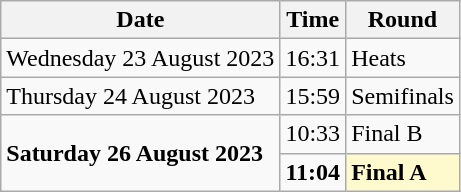<table class="wikitable">
<tr>
<th>Date</th>
<th>Time</th>
<th>Round</th>
</tr>
<tr>
<td>Wednesday 23 August 2023</td>
<td>16:31</td>
<td>Heats</td>
</tr>
<tr>
<td>Thursday 24 August 2023</td>
<td>15:59</td>
<td>Semifinals</td>
</tr>
<tr>
<td rowspan=2><strong>Saturday 26 August 2023</strong></td>
<td>10:33</td>
<td>Final B</td>
</tr>
<tr>
<td><strong>11:04</strong></td>
<td style=background:lemonchiffon><strong>Final A</strong></td>
</tr>
</table>
